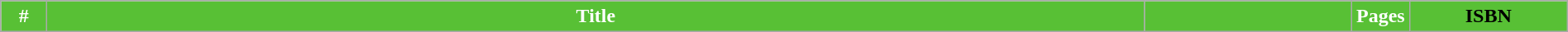<table class="wikitable" style="width:100%;">
<tr>
<th width="30" style="background:#58c035;color:#fff;">#</th>
<th style="background:#58c035;color:#fff;">Title</th>
<th style="background:#58c035;color:#fff;"></th>
<th width="20" style="background:#58c035;color:#fff;">Pages</th>
<th width="120" style="background:#58c035;"><span>ISBN</span><br></th>
</tr>
</table>
